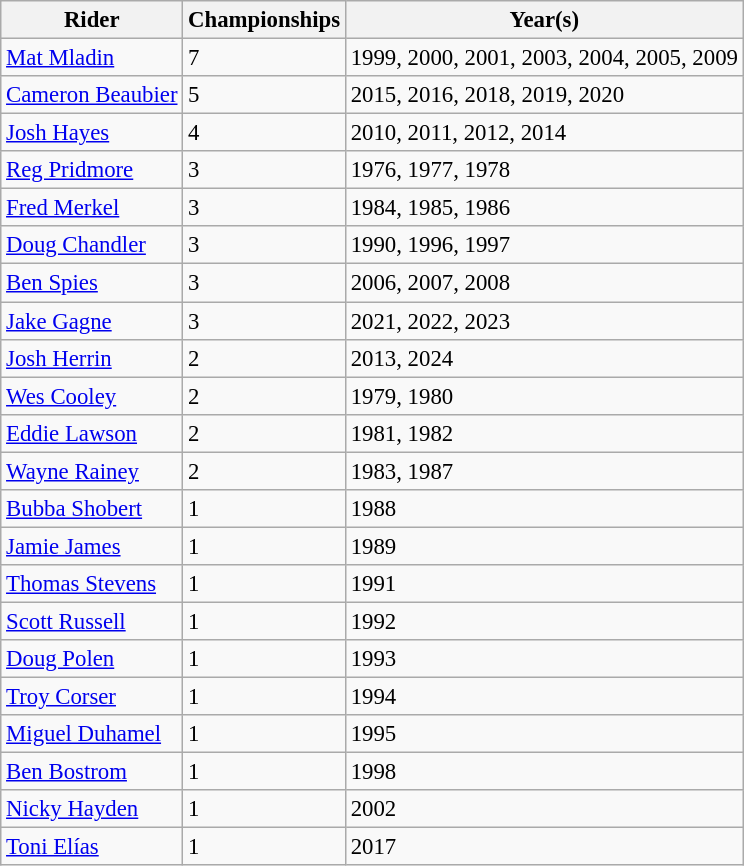<table class="wikitable" style="font-size:95%;">
<tr>
<th>Rider</th>
<th>Championships</th>
<th>Year(s)</th>
</tr>
<tr>
<td> <a href='#'>Mat Mladin</a></td>
<td>7</td>
<td>1999, 2000, 2001, 2003, 2004, 2005, 2009</td>
</tr>
<tr>
<td> <a href='#'>Cameron Beaubier</a></td>
<td>5</td>
<td>2015, 2016, 2018, 2019, 2020</td>
</tr>
<tr>
<td> <a href='#'>Josh Hayes</a></td>
<td>4</td>
<td>2010, 2011, 2012, 2014</td>
</tr>
<tr>
<td> <a href='#'>Reg Pridmore</a></td>
<td>3</td>
<td>1976, 1977, 1978</td>
</tr>
<tr>
<td> <a href='#'>Fred Merkel</a></td>
<td>3</td>
<td>1984, 1985, 1986</td>
</tr>
<tr>
<td> <a href='#'>Doug Chandler</a></td>
<td>3</td>
<td>1990, 1996, 1997</td>
</tr>
<tr>
<td> <a href='#'>Ben Spies</a></td>
<td>3</td>
<td>2006, 2007, 2008</td>
</tr>
<tr>
<td> <a href='#'>Jake Gagne</a></td>
<td>3</td>
<td>2021, 2022, 2023</td>
</tr>
<tr>
<td> <a href='#'>Josh Herrin</a></td>
<td>2</td>
<td>2013, 2024</td>
</tr>
<tr>
<td> <a href='#'>Wes Cooley</a></td>
<td>2</td>
<td>1979, 1980</td>
</tr>
<tr>
<td> <a href='#'>Eddie Lawson</a></td>
<td>2</td>
<td>1981, 1982</td>
</tr>
<tr>
<td> <a href='#'>Wayne Rainey</a></td>
<td>2</td>
<td>1983, 1987</td>
</tr>
<tr>
<td> <a href='#'>Bubba Shobert</a></td>
<td>1</td>
<td>1988</td>
</tr>
<tr>
<td> <a href='#'>Jamie James</a></td>
<td>1</td>
<td>1989</td>
</tr>
<tr>
<td> <a href='#'>Thomas Stevens</a></td>
<td>1</td>
<td>1991</td>
</tr>
<tr>
<td> <a href='#'>Scott Russell</a></td>
<td>1</td>
<td>1992</td>
</tr>
<tr>
<td> <a href='#'>Doug Polen</a></td>
<td>1</td>
<td>1993</td>
</tr>
<tr>
<td> <a href='#'>Troy Corser</a></td>
<td>1</td>
<td>1994</td>
</tr>
<tr>
<td> <a href='#'>Miguel Duhamel</a></td>
<td>1</td>
<td>1995</td>
</tr>
<tr>
<td> <a href='#'>Ben Bostrom</a></td>
<td>1</td>
<td>1998</td>
</tr>
<tr>
<td> <a href='#'>Nicky Hayden</a></td>
<td>1</td>
<td>2002</td>
</tr>
<tr>
<td> <a href='#'>Toni Elías</a></td>
<td>1</td>
<td>2017</td>
</tr>
</table>
